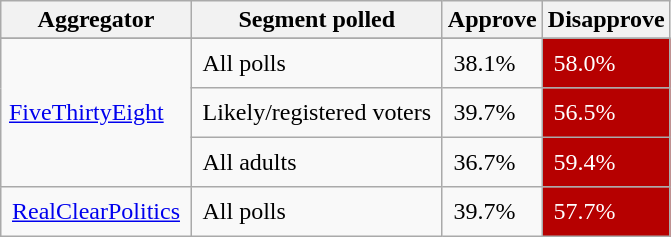<table class="wikitable sortable" text-align:center;">
<tr>
<th>Aggregator</th>
<th>Segment polled</th>
<th>Approve</th>
<th>Disapprove</th>
</tr>
<tr style="font-size:85%">
</tr>
<tr>
<td rowspan="3" style="padding:5px;"><a href='#'>FiveThirtyEight</a></td>
<td style="padding: 7px;">All polls</td>
<td style="padding: 7px;">38.1%</td>
<td style="padding: 7px; background: #B60000; color: white">58.0%</td>
</tr>
<tr>
<td style="padding: 7px;">Likely/registered voters</td>
<td style="padding: 7px;">39.7%</td>
<td style="padding: 7px; background:#B60000; color: white">56.5%</td>
</tr>
<tr>
<td style="padding: 7px;">All adults</td>
<td style="padding: 7px;">36.7%</td>
<td style="padding: 7px; background:#B60000; color: white">59.4%</td>
</tr>
<tr>
<td style="padding: 7px;"><a href='#'>RealClearPolitics</a></td>
<td style="padding: 7px;">All polls</td>
<td style="padding: 7px;">39.7%</td>
<td style="padding: 7px; background:#B60000; color: white">57.7%</td>
</tr>
</table>
